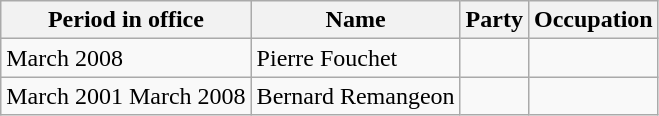<table class="wikitable">
<tr>
<th>Period in office</th>
<th>Name</th>
<th>Party</th>
<th>Occupation</th>
</tr>
<tr>
<td>March 2008</td>
<td>Pierre Fouchet</td>
<td></td>
<td></td>
</tr>
<tr>
<td>March 2001 March 2008</td>
<td>Bernard Remangeon</td>
<td></td>
<td></td>
</tr>
</table>
